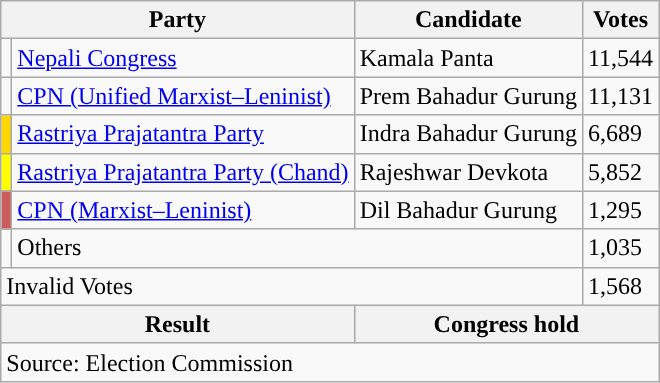<table class="wikitable">
<tr>
<th colspan="2">Party</th>
<th>Candidate</th>
<th>Votes</th>
</tr>
<tr>
<td style="background-color:"></td>
<td><a href='#'>Nepali Congress</a></td>
<td>Kamala Panta</td>
<td>11,544</td>
</tr>
<tr>
<td style="background-color:"></td>
<td><a href='#'>CPN (Unified Marxist–Leninist)</a></td>
<td>Prem Bahadur Gurung</td>
<td>11,131</td>
</tr>
<tr>
<td style="background-color:gold"></td>
<td><a href='#'>Rastriya Prajatantra Party</a></td>
<td>Indra Bahadur Gurung</td>
<td>6,689</td>
</tr>
<tr>
<td style="background-color:yellow"></td>
<td><a href='#'>Rastriya Prajatantra Party (Chand)</a></td>
<td>Rajeshwar Devkota</td>
<td>5,852</td>
</tr>
<tr>
<td style="background-color:indianred"></td>
<td><a href='#'>CPN (Marxist–Leninist)</a></td>
<td>Dil Bahadur Gurung</td>
<td>1,295</td>
</tr>
<tr>
<td></td>
<td colspan="2">Others</td>
<td>1,035</td>
</tr>
<tr>
<td colspan="3">Invalid Votes</td>
<td>1,568</td>
</tr>
<tr>
<th colspan="2">Result</th>
<th colspan="2">Congress hold</th>
</tr>
<tr>
<td colspan="4">Source: Election Commission</td>
</tr>
</table>
